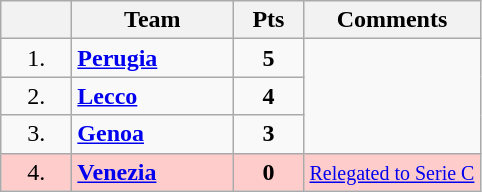<table class="wikitable" style="text-align: center;">
<tr>
<th width=40></th>
<th width=100>Team</th>
<th width=40>Pts</th>
<th width=110>Comments</th>
</tr>
<tr>
<td>1.</td>
<td style="text-align: left;"><strong><a href='#'>Perugia</a></strong></td>
<td><strong>5</strong></td>
</tr>
<tr>
<td>2.</td>
<td style="text-align: left;"><strong><a href='#'>Lecco</a></strong></td>
<td><strong>4</strong></td>
</tr>
<tr>
<td>3.</td>
<td style="text-align: left;"><strong><a href='#'>Genoa</a></strong></td>
<td><strong>3</strong></td>
</tr>
<tr style="background:#FFCCCC;">
<td>4.</td>
<td style="text-align: left;"><strong><a href='#'>Venezia</a></strong></td>
<td><strong>0</strong></td>
<td><small><a href='#'>Relegated to Serie C</a></small></td>
</tr>
</table>
